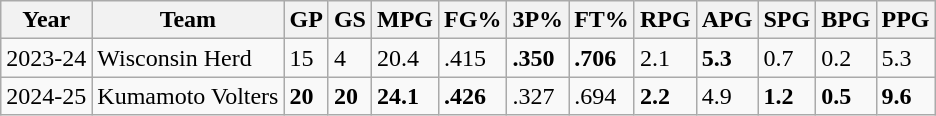<table class="wikitable">
<tr>
<th>Year</th>
<th>Team</th>
<th>GP</th>
<th>GS</th>
<th>MPG</th>
<th>FG%</th>
<th>3P%</th>
<th>FT%</th>
<th>RPG</th>
<th>APG</th>
<th>SPG</th>
<th>BPG</th>
<th>PPG</th>
</tr>
<tr>
<td>2023-24</td>
<td>Wisconsin Herd</td>
<td>15</td>
<td>4</td>
<td>20.4</td>
<td>.415</td>
<td><strong>.350</strong></td>
<td><strong>.706</strong></td>
<td>2.1</td>
<td><strong>5.3</strong></td>
<td>0.7</td>
<td>0.2</td>
<td>5.3</td>
</tr>
<tr>
<td>2024-25</td>
<td>Kumamoto Volters</td>
<td><strong>20</strong></td>
<td><strong>20</strong></td>
<td><strong>24.1</strong></td>
<td><strong>.426</strong></td>
<td>.327</td>
<td>.694</td>
<td><strong>2.2</strong></td>
<td>4.9</td>
<td><strong>1.2</strong></td>
<td><strong>0.5</strong></td>
<td><strong>9.6</strong></td>
</tr>
</table>
